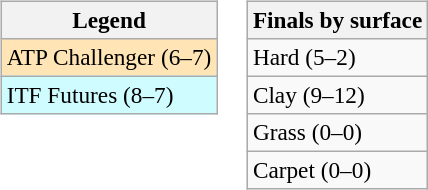<table>
<tr valign=top>
<td><br><table class=wikitable style=font-size:97%>
<tr>
<th>Legend</th>
</tr>
<tr bgcolor=moccasin>
<td>ATP Challenger (6–7)</td>
</tr>
<tr bgcolor=cffcff>
<td>ITF Futures (8–7)</td>
</tr>
</table>
</td>
<td><br><table class=wikitable style=font-size:97%>
<tr>
<th>Finals by surface</th>
</tr>
<tr>
<td>Hard (5–2)</td>
</tr>
<tr>
<td>Clay (9–12)</td>
</tr>
<tr>
<td>Grass (0–0)</td>
</tr>
<tr>
<td>Carpet (0–0)</td>
</tr>
</table>
</td>
</tr>
</table>
